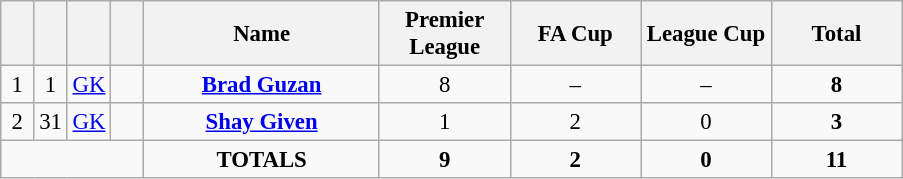<table class="wikitable" style="font-size: 95%; text-align: center;">
<tr>
<th width=15></th>
<th width=15></th>
<th width=15></th>
<th width=15></th>
<th width=150>Name</th>
<th width=80>Premier League</th>
<th width=80>FA Cup</th>
<th width=80>League Cup</th>
<th width=80>Total</th>
</tr>
<tr>
<td>1</td>
<td>1</td>
<td><a href='#'>GK</a></td>
<td></td>
<td><strong><a href='#'>Brad Guzan</a></strong></td>
<td>8</td>
<td>–</td>
<td>–</td>
<td><strong>8</strong></td>
</tr>
<tr>
<td>2</td>
<td>31</td>
<td><a href='#'>GK</a></td>
<td></td>
<td><strong><a href='#'>Shay Given</a></strong></td>
<td>1</td>
<td>2</td>
<td>0</td>
<td><strong>3</strong></td>
</tr>
<tr>
<td colspan="4"></td>
<td><strong>TOTALS</strong></td>
<td><strong>9</strong></td>
<td><strong>2</strong></td>
<td><strong>0</strong></td>
<td><strong>11</strong></td>
</tr>
</table>
